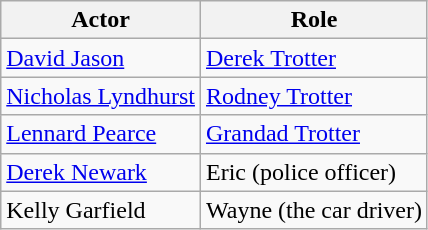<table class="wikitable">
<tr>
<th>Actor</th>
<th>Role</th>
</tr>
<tr>
<td><a href='#'>David Jason</a></td>
<td><a href='#'>Derek Trotter</a></td>
</tr>
<tr>
<td><a href='#'>Nicholas Lyndhurst</a></td>
<td><a href='#'>Rodney Trotter</a></td>
</tr>
<tr>
<td><a href='#'>Lennard Pearce</a></td>
<td><a href='#'>Grandad Trotter</a></td>
</tr>
<tr>
<td><a href='#'>Derek Newark</a></td>
<td>Eric (police officer)</td>
</tr>
<tr>
<td>Kelly Garfield</td>
<td>Wayne (the car driver)</td>
</tr>
</table>
